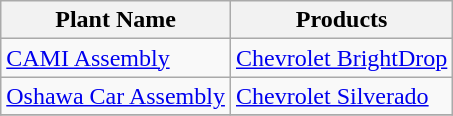<table class="wikitable">
<tr>
<th>Plant Name</th>
<th>Products</th>
</tr>
<tr --->
<td><a href='#'>CAMI Assembly</a></td>
<td><a href='#'>Chevrolet BrightDrop</a></td>
</tr>
<tr --->
<td><a href='#'>Oshawa Car Assembly</a></td>
<td><a href='#'>Chevrolet Silverado</a></td>
</tr>
<tr --->
</tr>
</table>
